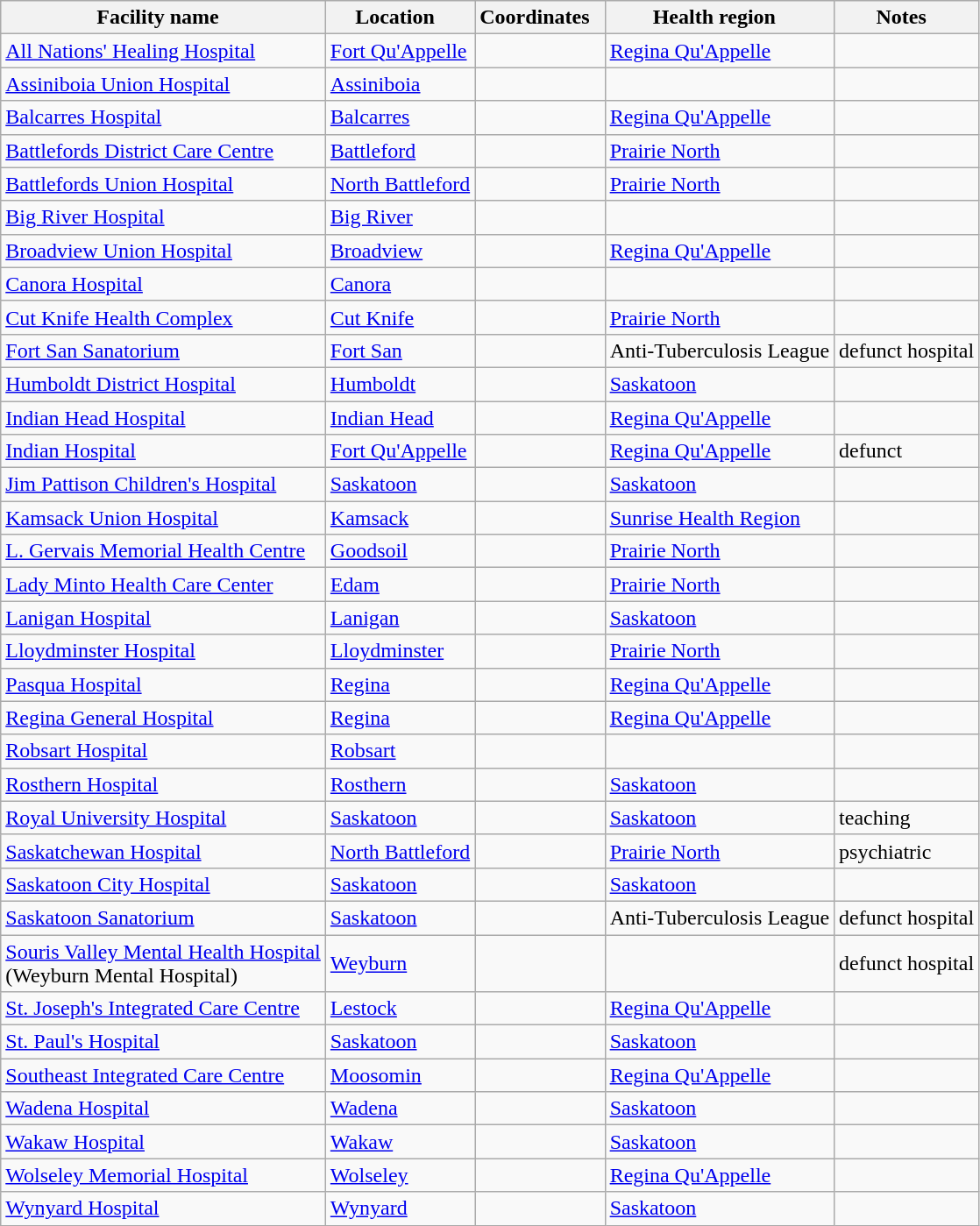<table class="wikitable sortable" style="width:auto;">
<tr>
<th width="*"><strong>Facility name</strong>  </th>
<th width="*"><strong>Location</strong>  </th>
<th width="*"><strong>Coordinates</strong>  </th>
<th width="*"><strong>Health region</strong>  </th>
<th width="*"><strong>Notes</strong>  </th>
</tr>
<tr>
<td><a href='#'>All Nations' Healing Hospital</a></td>
<td><a href='#'>Fort Qu'Appelle</a></td>
<td></td>
<td><a href='#'>Regina Qu'Appelle</a></td>
<td></td>
</tr>
<tr>
<td><a href='#'>Assiniboia Union Hospital</a></td>
<td><a href='#'>Assiniboia</a></td>
<td></td>
<td></td>
<td></td>
</tr>
<tr>
<td><a href='#'>Balcarres Hospital</a></td>
<td><a href='#'>Balcarres</a></td>
<td></td>
<td><a href='#'>Regina Qu'Appelle</a></td>
<td></td>
</tr>
<tr>
<td><a href='#'>Battlefords District Care Centre</a></td>
<td><a href='#'> Battleford</a></td>
<td></td>
<td><a href='#'>Prairie North</a></td>
<td></td>
</tr>
<tr>
<td><a href='#'>Battlefords Union Hospital</a></td>
<td><a href='#'> North Battleford</a></td>
<td></td>
<td><a href='#'>Prairie North</a></td>
<td></td>
</tr>
<tr>
<td><a href='#'>Big River Hospital</a></td>
<td><a href='#'>Big River</a></td>
<td></td>
<td></td>
<td></td>
</tr>
<tr>
<td><a href='#'>Broadview Union Hospital</a></td>
<td><a href='#'>Broadview</a></td>
<td></td>
<td><a href='#'>Regina Qu'Appelle</a></td>
<td></td>
</tr>
<tr>
<td><a href='#'>Canora Hospital</a></td>
<td><a href='#'>Canora</a></td>
<td></td>
<td></td>
<td></td>
</tr>
<tr>
<td><a href='#'>Cut Knife Health Complex</a></td>
<td><a href='#'> Cut Knife</a></td>
<td></td>
<td><a href='#'>Prairie North</a></td>
<td></td>
</tr>
<tr>
<td><a href='#'>Fort San Sanatorium</a></td>
<td><a href='#'>Fort San</a></td>
<td></td>
<td>Anti-Tuberculosis League</td>
<td>defunct hospital</td>
</tr>
<tr>
<td><a href='#'>Humboldt District Hospital</a></td>
<td><a href='#'>Humboldt</a></td>
<td></td>
<td><a href='#'>Saskatoon</a></td>
<td></td>
</tr>
<tr>
<td><a href='#'>Indian Head Hospital</a></td>
<td><a href='#'>Indian Head</a></td>
<td></td>
<td><a href='#'>Regina Qu'Appelle</a></td>
<td></td>
</tr>
<tr>
<td><a href='#'>Indian Hospital</a></td>
<td><a href='#'>Fort Qu'Appelle</a></td>
<td></td>
<td><a href='#'>Regina Qu'Appelle</a></td>
<td>defunct</td>
</tr>
<tr>
<td><a href='#'>Jim Pattison Children's Hospital</a></td>
<td><a href='#'>Saskatoon</a></td>
<td></td>
<td><a href='#'>Saskatoon</a></td>
<td></td>
</tr>
<tr>
<td><a href='#'>Kamsack Union Hospital</a></td>
<td><a href='#'>Kamsack</a></td>
<td></td>
<td><a href='#'>Sunrise Health Region</a></td>
<td></td>
</tr>
<tr>
<td><a href='#'>L. Gervais Memorial Health Centre</a></td>
<td><a href='#'>Goodsoil</a></td>
<td></td>
<td><a href='#'>Prairie North</a></td>
<td></td>
</tr>
<tr>
<td><a href='#'>Lady Minto Health Care Center</a></td>
<td><a href='#'>Edam</a></td>
<td></td>
<td><a href='#'>Prairie North</a></td>
<td></td>
</tr>
<tr>
<td><a href='#'>Lanigan Hospital</a></td>
<td><a href='#'>Lanigan</a></td>
<td></td>
<td><a href='#'>Saskatoon</a></td>
<td></td>
</tr>
<tr>
<td><a href='#'>Lloydminster Hospital</a></td>
<td><a href='#'>Lloydminster</a></td>
<td></td>
<td><a href='#'>Prairie North</a></td>
<td></td>
</tr>
<tr>
<td><a href='#'>Pasqua Hospital</a></td>
<td><a href='#'>Regina</a></td>
<td></td>
<td><a href='#'>Regina Qu'Appelle</a></td>
<td></td>
</tr>
<tr>
<td><a href='#'>Regina General Hospital</a></td>
<td><a href='#'>Regina</a></td>
<td></td>
<td><a href='#'>Regina Qu'Appelle</a></td>
<td></td>
</tr>
<tr>
<td><a href='#'>Robsart Hospital</a></td>
<td><a href='#'>Robsart</a></td>
<td></td>
<td></td>
<td></td>
</tr>
<tr>
<td><a href='#'>Rosthern Hospital</a></td>
<td><a href='#'>Rosthern</a></td>
<td></td>
<td><a href='#'>Saskatoon</a></td>
<td></td>
</tr>
<tr>
<td><a href='#'>Royal University Hospital</a></td>
<td><a href='#'>Saskatoon</a></td>
<td></td>
<td><a href='#'>Saskatoon</a></td>
<td>teaching</td>
</tr>
<tr>
<td><a href='#'>Saskatchewan Hospital</a></td>
<td><a href='#'>North Battleford</a></td>
<td></td>
<td><a href='#'>Prairie North</a></td>
<td>psychiatric</td>
</tr>
<tr>
<td><a href='#'>Saskatoon City Hospital</a></td>
<td><a href='#'>Saskatoon</a></td>
<td></td>
<td><a href='#'>Saskatoon</a></td>
<td></td>
</tr>
<tr>
<td><a href='#'>Saskatoon Sanatorium</a></td>
<td><a href='#'>Saskatoon</a></td>
<td></td>
<td>Anti-Tuberculosis League</td>
<td>defunct hospital</td>
</tr>
<tr>
<td><a href='#'>Souris Valley Mental Health Hospital</a> <br> (Weyburn Mental Hospital)</td>
<td><a href='#'>Weyburn</a></td>
<td></td>
<td></td>
<td>defunct hospital</td>
</tr>
<tr>
<td><a href='#'>St. Joseph's Integrated Care Centre</a></td>
<td><a href='#'>Lestock</a></td>
<td></td>
<td><a href='#'>Regina Qu'Appelle</a></td>
<td></td>
</tr>
<tr>
<td><a href='#'>St. Paul's Hospital</a></td>
<td><a href='#'>Saskatoon</a></td>
<td></td>
<td><a href='#'>Saskatoon</a></td>
<td></td>
</tr>
<tr>
<td><a href='#'>Southeast Integrated Care Centre</a></td>
<td><a href='#'>Moosomin</a></td>
<td></td>
<td><a href='#'>Regina Qu'Appelle</a></td>
<td></td>
</tr>
<tr>
<td><a href='#'>Wadena Hospital</a></td>
<td><a href='#'>Wadena</a></td>
<td></td>
<td><a href='#'>Saskatoon</a></td>
<td></td>
</tr>
<tr>
<td><a href='#'>Wakaw Hospital</a></td>
<td><a href='#'>Wakaw</a></td>
<td></td>
<td><a href='#'>Saskatoon</a></td>
<td></td>
</tr>
<tr>
<td><a href='#'>Wolseley Memorial Hospital</a></td>
<td><a href='#'>Wolseley</a></td>
<td></td>
<td><a href='#'>Regina Qu'Appelle</a></td>
<td></td>
</tr>
<tr>
<td><a href='#'>Wynyard Hospital</a></td>
<td><a href='#'>Wynyard</a></td>
<td></td>
<td><a href='#'>Saskatoon</a></td>
<td></td>
</tr>
</table>
